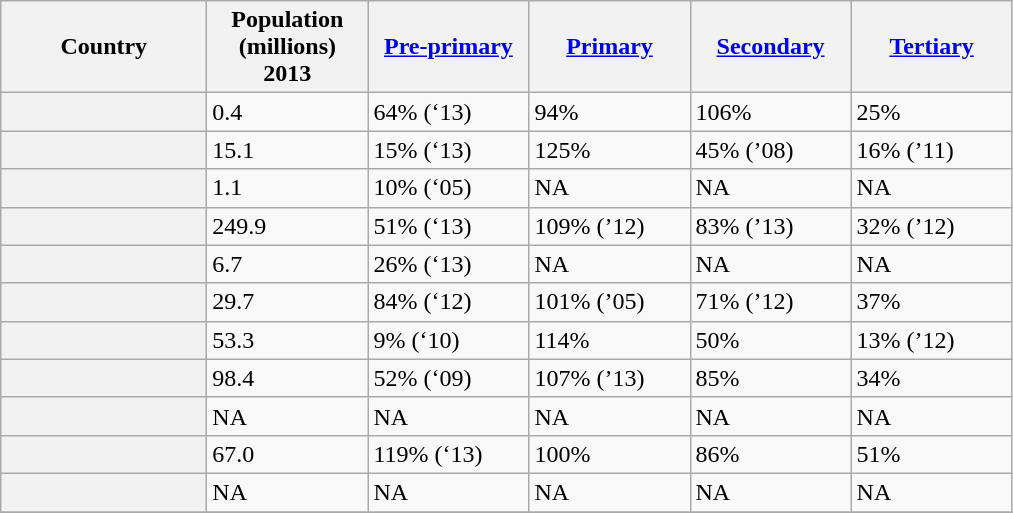<table class="wikitable">
<tr>
<th scope="col" style="width: 130px;">Country</th>
<th scope="col" style="width: 100px;">Population (millions) 2013</th>
<th scope="col" style="width: 100px;"><a href='#'>Pre-primary</a></th>
<th scope="col" style="width: 100px;"><a href='#'>Primary</a></th>
<th scope="col" style="width: 100px;"><a href='#'>Secondary</a></th>
<th scope="col" style="width: 100px;"><a href='#'>Tertiary</a></th>
</tr>
<tr>
<th></th>
<td>0.4</td>
<td>64% (‘13)</td>
<td>94%</td>
<td>106%</td>
<td>25%</td>
</tr>
<tr>
<th></th>
<td>15.1</td>
<td>15% (‘13)</td>
<td>125%</td>
<td>45% (’08)</td>
<td>16% (’11)</td>
</tr>
<tr>
<th></th>
<td>1.1</td>
<td>10% (‘05)</td>
<td>NA</td>
<td>NA</td>
<td>NA</td>
</tr>
<tr>
<th></th>
<td>249.9</td>
<td>51% (‘13)</td>
<td>109% (’12)</td>
<td>83% (’13)</td>
<td>32% (’12)</td>
</tr>
<tr>
<th></th>
<td>6.7</td>
<td>26% (‘13)</td>
<td>NA</td>
<td>NA</td>
<td>NA</td>
</tr>
<tr>
<th></th>
<td>29.7</td>
<td>84% (‘12)</td>
<td>101% (’05)</td>
<td>71% (’12)</td>
<td>37%</td>
</tr>
<tr>
<th></th>
<td>53.3</td>
<td>9% (‘10)</td>
<td>114%</td>
<td>50%</td>
<td>13% (’12)</td>
</tr>
<tr>
<th></th>
<td>98.4</td>
<td>52% (‘09)</td>
<td>107% (’13)</td>
<td>85%</td>
<td>34%</td>
</tr>
<tr>
<th></th>
<td>NA</td>
<td>NA</td>
<td>NA</td>
<td>NA</td>
<td>NA</td>
</tr>
<tr>
<th></th>
<td>67.0</td>
<td>119% (‘13)</td>
<td>100%</td>
<td>86%</td>
<td>51%</td>
</tr>
<tr>
<th></th>
<td>NA</td>
<td>NA</td>
<td>NA</td>
<td>NA</td>
<td>NA</td>
</tr>
<tr>
</tr>
</table>
